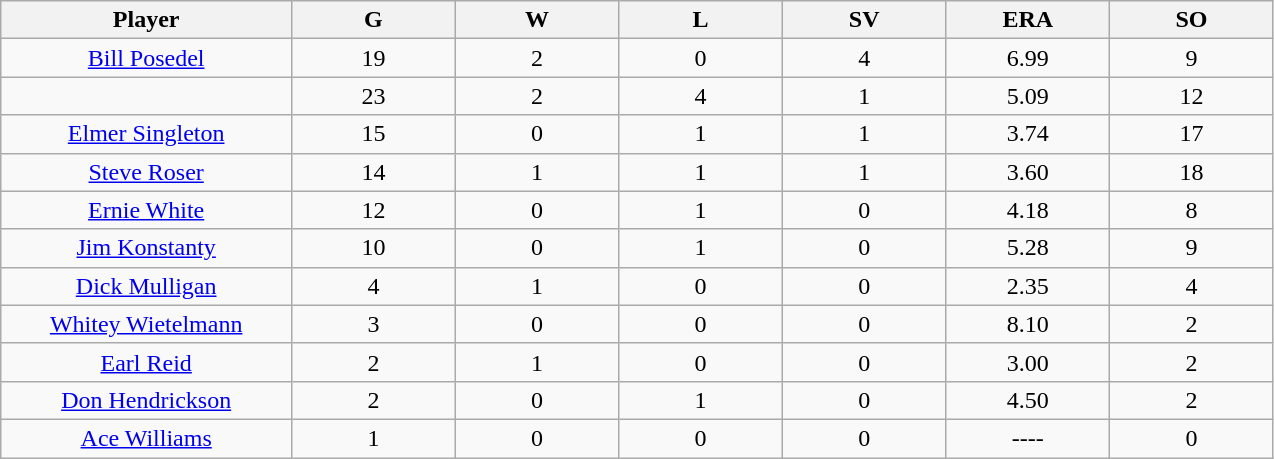<table class="wikitable sortable">
<tr>
<th bgcolor="#DDDDFF" width="16%">Player</th>
<th bgcolor="#DDDDFF" width="9%">G</th>
<th bgcolor="#DDDDFF" width="9%">W</th>
<th bgcolor="#DDDDFF" width="9%">L</th>
<th bgcolor="#DDDDFF" width="9%">SV</th>
<th bgcolor="#DDDDFF" width="9%">ERA</th>
<th bgcolor="#DDDDFF" width="9%">SO</th>
</tr>
<tr align="center">
<td><a href='#'>Bill Posedel</a></td>
<td>19</td>
<td>2</td>
<td>0</td>
<td>4</td>
<td>6.99</td>
<td>9</td>
</tr>
<tr align=center>
<td></td>
<td>23</td>
<td>2</td>
<td>4</td>
<td>1</td>
<td>5.09</td>
<td>12</td>
</tr>
<tr align="center">
<td><a href='#'>Elmer Singleton</a></td>
<td>15</td>
<td>0</td>
<td>1</td>
<td>1</td>
<td>3.74</td>
<td>17</td>
</tr>
<tr align="center">
<td><a href='#'>Steve Roser</a></td>
<td>14</td>
<td>1</td>
<td>1</td>
<td>1</td>
<td>3.60</td>
<td>18</td>
</tr>
<tr align="center">
<td><a href='#'>Ernie White</a></td>
<td>12</td>
<td>0</td>
<td>1</td>
<td>0</td>
<td>4.18</td>
<td>8</td>
</tr>
<tr align="center">
<td><a href='#'>Jim Konstanty</a></td>
<td>10</td>
<td>0</td>
<td>1</td>
<td>0</td>
<td>5.28</td>
<td>9</td>
</tr>
<tr align="center">
<td><a href='#'>Dick Mulligan</a></td>
<td>4</td>
<td>1</td>
<td>0</td>
<td>0</td>
<td>2.35</td>
<td>4</td>
</tr>
<tr align="center">
<td><a href='#'>Whitey Wietelmann</a></td>
<td>3</td>
<td>0</td>
<td>0</td>
<td>0</td>
<td>8.10</td>
<td>2</td>
</tr>
<tr align="center">
<td><a href='#'>Earl Reid</a></td>
<td>2</td>
<td>1</td>
<td>0</td>
<td>0</td>
<td>3.00</td>
<td>2</td>
</tr>
<tr align="center">
<td><a href='#'>Don Hendrickson</a></td>
<td>2</td>
<td>0</td>
<td>1</td>
<td>0</td>
<td>4.50</td>
<td>2</td>
</tr>
<tr align="center">
<td><a href='#'>Ace Williams</a></td>
<td>1</td>
<td>0</td>
<td>0</td>
<td>0</td>
<td>----</td>
<td>0</td>
</tr>
</table>
